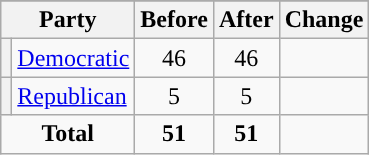<table class="wikitable" style="text-align:center;">
<tr>
</tr>
<tr>
<th colspan=2>Party</th>
<th>Before</th>
<th>After</th>
<th>Change</th>
</tr>
<tr>
<th style="background-color:"></th>
<td style="text-align:left;"><a href='#'>Democratic</a></td>
<td>46</td>
<td>46</td>
<td></td>
</tr>
<tr>
<th style="background-color:"></th>
<td style="text-align:left;"><a href='#'>Republican</a></td>
<td>5</td>
<td>5</td>
<td></td>
</tr>
<tr>
<td colspan=2><strong>Total</strong></td>
<td><strong>51</strong></td>
<td><strong>51</strong></td>
<td></td>
</tr>
</table>
